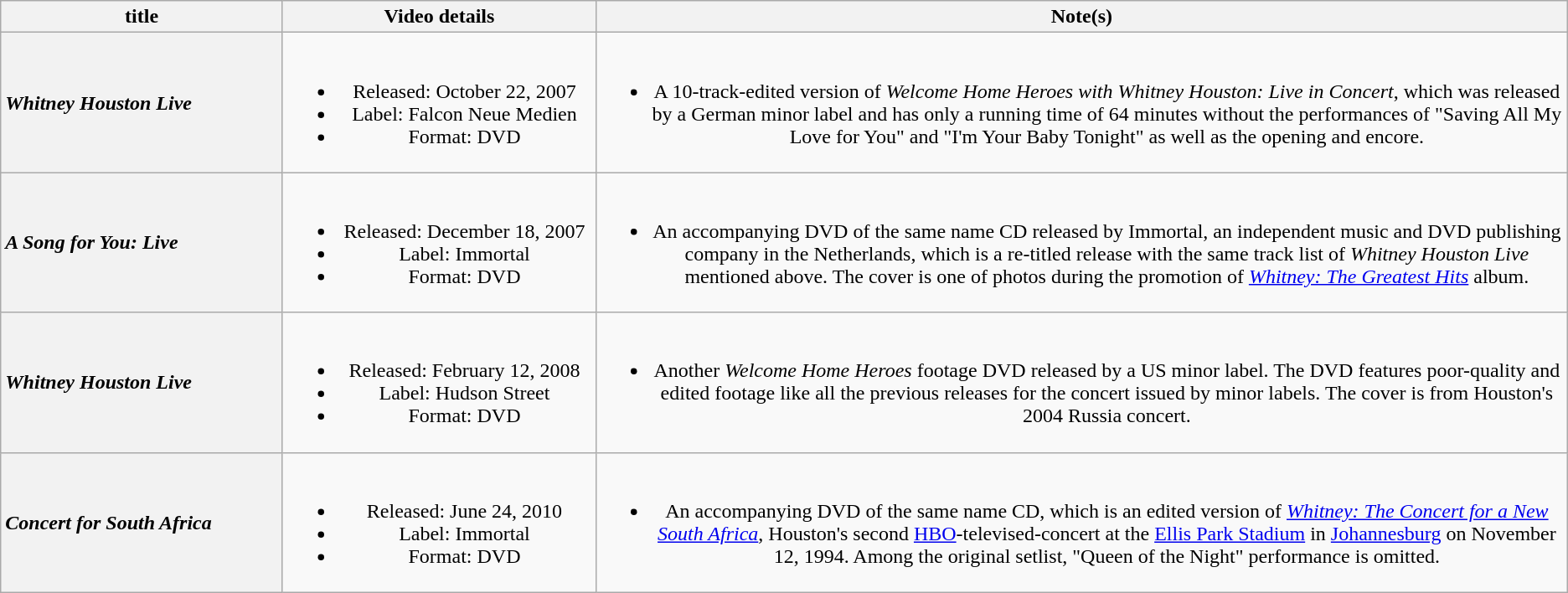<table class="wikitable plainrowheaders" style="text-align:center;">
<tr>
<th style="width:18%;">title</th>
<th style="width:20%;">Video details</th>
<th style="width:62%;">Note(s)</th>
</tr>
<tr>
<th scope="row" style="text-align:left;"><em>Whitney Houston Live</em></th>
<td><br><ul><li>Released: October 22, 2007</li><li>Label: Falcon Neue Medien</li><li>Format: DVD</li></ul></td>
<td><br><ul><li>A 10-track-edited version of <em>Welcome Home Heroes with Whitney Houston: Live in Concert</em>, which was released by a German minor label and has only a running time of 64 minutes without the performances of "Saving All My Love for You" and "I'm Your Baby Tonight" as well as the opening and encore.</li></ul></td>
</tr>
<tr>
<th scope="row" style="text-align:left;"><em>A Song for You: Live</em></th>
<td><br><ul><li>Released: December 18, 2007</li><li>Label: Immortal</li><li>Format: DVD</li></ul></td>
<td><br><ul><li>An accompanying DVD of the same name CD released by Immortal, an independent music and DVD publishing company in the Netherlands, which is a re-titled release with the same track list of <em>Whitney Houston Live</em> mentioned above. The cover is one of photos during the promotion of <em><a href='#'>Whitney: The Greatest Hits</a></em> album.</li></ul></td>
</tr>
<tr>
<th scope="row" style="text-align:left;"><em>Whitney Houston Live</em></th>
<td><br><ul><li>Released: February 12, 2008</li><li>Label: Hudson Street</li><li>Format: DVD</li></ul></td>
<td><br><ul><li>Another <em>Welcome Home Heroes</em> footage DVD released by a US minor label. The DVD features poor-quality and edited footage like all the previous releases for the concert issued by minor labels. The cover is from Houston's 2004 Russia concert.</li></ul></td>
</tr>
<tr>
<th scope="row" style="text-align:left;"><em>Concert for South Africa</em></th>
<td><br><ul><li>Released: June 24, 2010</li><li>Label: Immortal</li><li>Format: DVD</li></ul></td>
<td><br><ul><li>An accompanying DVD of the same name CD, which is an edited version of <em><a href='#'>Whitney: The Concert for a New South Africa</a></em>, Houston's second <a href='#'>HBO</a>-televised-concert at the <a href='#'>Ellis Park Stadium</a> in <a href='#'>Johannesburg</a> on November 12, 1994. Among the original setlist, "Queen of the Night" performance is omitted.</li></ul></td>
</tr>
</table>
